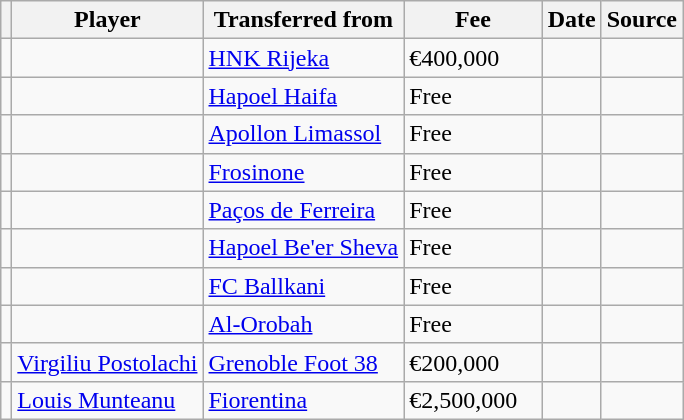<table class="wikitable plainrowheaders sortable">
<tr>
<th></th>
<th scope="col">Player</th>
<th>Transferred from</th>
<th style="width: 85px;">Fee</th>
<th scope="col">Date</th>
<th scope="col">Source</th>
</tr>
<tr>
<td align="center"></td>
<td></td>
<td> <a href='#'>HNK Rijeka</a></td>
<td>€400,000</td>
<td></td>
<td></td>
</tr>
<tr>
<td align="center"></td>
<td></td>
<td> <a href='#'>Hapoel Haifa</a></td>
<td>Free</td>
<td></td>
<td></td>
</tr>
<tr>
<td align="center"></td>
<td></td>
<td> <a href='#'>Apollon Limassol</a></td>
<td>Free</td>
<td></td>
<td></td>
</tr>
<tr>
<td align="center"></td>
<td> </td>
<td> <a href='#'>Frosinone</a></td>
<td>Free</td>
<td></td>
<td></td>
</tr>
<tr>
<td align="center"></td>
<td></td>
<td> <a href='#'>Paços de Ferreira</a></td>
<td>Free</td>
<td></td>
<td></td>
</tr>
<tr>
<td align="center"></td>
<td></td>
<td> <a href='#'>Hapoel Be'er Sheva</a></td>
<td>Free</td>
<td></td>
<td></td>
</tr>
<tr>
<td align="center"></td>
<td></td>
<td> <a href='#'>FC Ballkani</a></td>
<td>Free</td>
<td></td>
<td></td>
</tr>
<tr>
<td align="center"></td>
<td></td>
<td> <a href='#'>Al-Orobah</a></td>
<td>Free</td>
<td></td>
<td></td>
</tr>
<tr>
<td align="center"></td>
<td> <a href='#'>Virgiliu Postolachi</a></td>
<td> <a href='#'>Grenoble Foot 38</a></td>
<td>€200,000</td>
<td></td>
<td></td>
</tr>
<tr>
<td align="center"></td>
<td> <a href='#'>Louis Munteanu</a></td>
<td> <a href='#'>Fiorentina</a></td>
<td>€2,500,000</td>
<td></td>
<td></td>
</tr>
</table>
